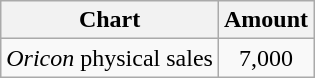<table class="wikitable">
<tr>
<th>Chart</th>
<th>Amount</th>
</tr>
<tr>
<td><em>Oricon</em> physical sales</td>
<td align="center">7,000</td>
</tr>
</table>
